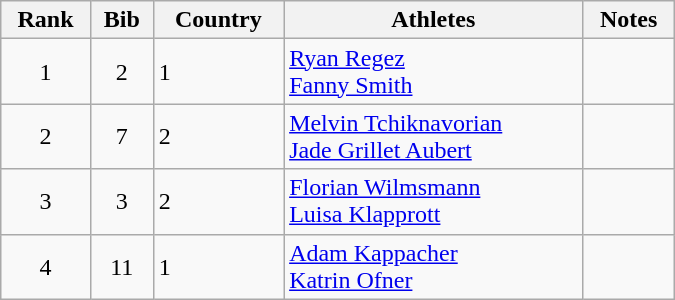<table class="wikitable" style="text-align:center; width:450px">
<tr>
<th>Rank</th>
<th>Bib</th>
<th>Country</th>
<th>Athletes</th>
<th>Notes</th>
</tr>
<tr>
<td>1</td>
<td>2</td>
<td align=left> 1</td>
<td align=left><a href='#'>Ryan Regez</a><br><a href='#'>Fanny Smith</a></td>
<td></td>
</tr>
<tr>
<td>2</td>
<td>7</td>
<td align=left> 2</td>
<td align=left><a href='#'>Melvin Tchiknavorian</a><br><a href='#'>Jade Grillet Aubert</a></td>
<td></td>
</tr>
<tr>
<td>3</td>
<td>3</td>
<td align=left> 2</td>
<td align=left><a href='#'>Florian Wilmsmann</a><br><a href='#'>Luisa Klapprott</a></td>
<td></td>
</tr>
<tr>
<td>4</td>
<td>11</td>
<td align=left> 1</td>
<td align=left><a href='#'>Adam Kappacher</a><br><a href='#'>Katrin Ofner</a></td>
<td></td>
</tr>
</table>
